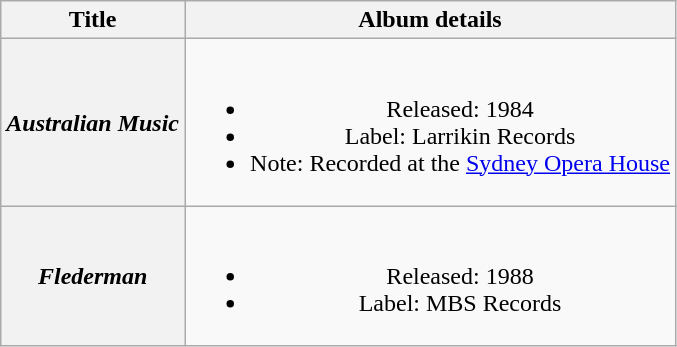<table class="wikitable plainrowheaders" style="text-align:center;">
<tr>
<th>Title</th>
<th>Album details</th>
</tr>
<tr>
<th scope="row"><em>Australian Music</em></th>
<td><br><ul><li>Released: 1984</li><li>Label: Larrikin Records </li><li>Note: Recorded at the <a href='#'>Sydney Opera House</a></li></ul></td>
</tr>
<tr>
<th scope="row"><em>Flederman</em></th>
<td><br><ul><li>Released: 1988</li><li>Label: MBS Records </li></ul></td>
</tr>
</table>
